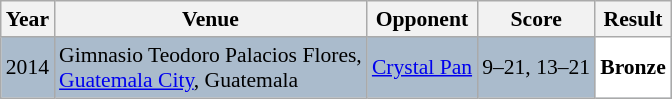<table class="sortable wikitable" style="font-size: 90%;">
<tr>
<th>Year</th>
<th>Venue</th>
<th>Opponent</th>
<th>Score</th>
<th>Result</th>
</tr>
<tr style="background:#AABBCC">
<td align="center">2014</td>
<td align="left">Gimnasio Teodoro Palacios Flores,<br><a href='#'>Guatemala City</a>, Guatemala</td>
<td align="left"> <a href='#'>Crystal Pan</a></td>
<td align="left">9–21, 13–21</td>
<td style="text-align:left; background:white"> <strong>Bronze</strong></td>
</tr>
</table>
